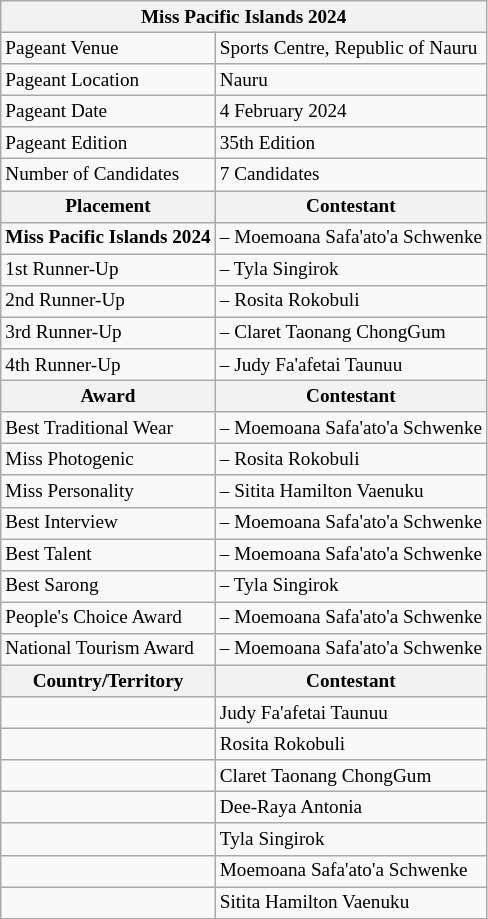<table class="wikitable sortable" style="font-size: 80%;">
<tr>
<th colspan="2"><strong>Miss Pacific Islands 2024</strong></th>
</tr>
<tr>
<td>Pageant Venue</td>
<td>Sports Centre, Republic of Nauru</td>
</tr>
<tr>
<td>Pageant Location</td>
<td>Nauru</td>
</tr>
<tr>
<td>Pageant Date</td>
<td>4 February 2024</td>
</tr>
<tr>
<td>Pageant Edition</td>
<td>35th Edition</td>
</tr>
<tr>
<td>Number of Candidates</td>
<td>7 Candidates</td>
</tr>
<tr>
<th>Placement</th>
<th>Contestant</th>
</tr>
<tr>
<td><strong>Miss Pacific Islands 2024</strong></td>
<td> – Moemoana Safa'ato'a Schwenke</td>
</tr>
<tr>
<td>1st Runner-Up</td>
<td> – Tyla Singirok</td>
</tr>
<tr>
<td>2nd Runner-Up</td>
<td> – Rosita Rokobuli</td>
</tr>
<tr>
<td>3rd Runner-Up</td>
<td> – Claret Taonang ChongGum</td>
</tr>
<tr>
<td>4th Runner-Up</td>
<td> – Judy Fa'afetai Taunuu</td>
</tr>
<tr>
<th>Award</th>
<th>Contestant</th>
</tr>
<tr>
<td>Best Traditional Wear</td>
<td> – Moemoana Safa'ato'a Schwenke</td>
</tr>
<tr>
<td>Miss Photogenic</td>
<td> – Rosita Rokobuli</td>
</tr>
<tr>
<td>Miss Personality</td>
<td> – Sitita Hamilton Vaenuku</td>
</tr>
<tr>
<td>Best Interview</td>
<td> – Moemoana Safa'ato'a Schwenke</td>
</tr>
<tr>
<td>Best Talent</td>
<td> – Moemoana Safa'ato'a Schwenke</td>
</tr>
<tr>
<td>Best Sarong</td>
<td> – Tyla Singirok</td>
</tr>
<tr>
<td>People's Choice Award</td>
<td> – Moemoana Safa'ato'a Schwenke</td>
</tr>
<tr>
<td>National Tourism Award</td>
<td> – Moemoana Safa'ato'a Schwenke</td>
</tr>
<tr>
<th><strong>Country/Territory</strong></th>
<th>Contestant</th>
</tr>
<tr>
<td></td>
<td>Judy Fa'afetai Taunuu</td>
</tr>
<tr>
<td></td>
<td>Rosita Rokobuli</td>
</tr>
<tr>
<td></td>
<td>Claret Taonang ChongGum</td>
</tr>
<tr>
<td></td>
<td>Dee-Raya Antonia</td>
</tr>
<tr>
<td></td>
<td>Tyla Singirok</td>
</tr>
<tr>
<td></td>
<td>Moemoana Safa'ato'a Schwenke</td>
</tr>
<tr>
<td></td>
<td>Sitita Hamilton Vaenuku</td>
</tr>
</table>
